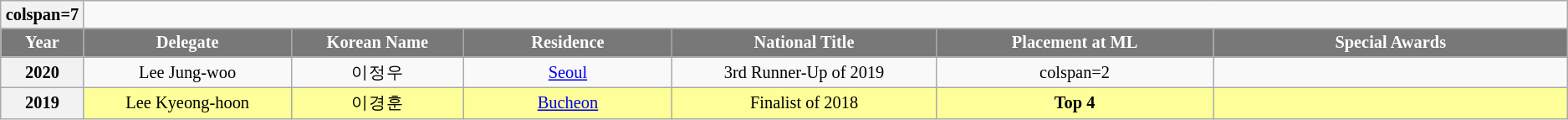<table class="wikitable sortable" style="font-size: 85%; text-align:center">
<tr>
<th>colspan=7 </th>
</tr>
<tr>
<th width="60" style="background-color:#787878;color:#FFFFFF;">Year</th>
<th width="170" style="background-color:#787878;color:#FFFFFF;">Delegate</th>
<th width="140" style="background-color:#787878;color:#FFFFFF;">Korean Name</th>
<th width="170" style="background-color:#787878;color:#FFFFFF;">Residence</th>
<th width="220" style="background-color:#787878;color:#FFFFFF;">National Title</th>
<th width="230" style="background-color:#787878;color:#FFFFFF;">Placement at ML</th>
<th width="300" style="background-color:#787878;color:#FFFFFF;">Special Awards</th>
</tr>
<tr>
<th>2020</th>
<td>Lee Jung-woo</td>
<td>이정우</td>
<td><a href='#'>Seoul</a></td>
<td>3rd Runner-Up of 2019</td>
<td>colspan=2 </td>
</tr>
<tr style="background-color:#FFFF99;">
<th>2019</th>
<td>Lee Kyeong-hoon</td>
<td>이경훈</td>
<td><a href='#'>Bucheon</a></td>
<td>Finalist of 2018</td>
<td><strong>Top 4</strong></td>
<td></td>
</tr>
</table>
